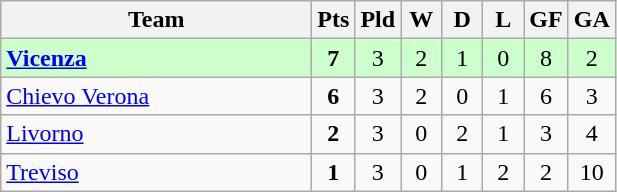<table class="wikitable" style="text-align:center;">
<tr>
<th width=200>Team</th>
<th width=20>Pts</th>
<th width=20>Pld</th>
<th width=20>W</th>
<th width=20>D</th>
<th width=20>L</th>
<th width=20>GF</th>
<th width=20>GA</th>
</tr>
<tr style="background:#ccffcc">
<td style="text-align:left">  <strong><a href='#'>Vicenza</a></strong></td>
<td><strong>7</strong></td>
<td>3</td>
<td>2</td>
<td>1</td>
<td>0</td>
<td>8</td>
<td>2</td>
</tr>
<tr>
<td style="text-align:left"> <a href='#'>Chievo Verona</a></td>
<td><strong>6</strong></td>
<td>3</td>
<td>2</td>
<td>0</td>
<td>1</td>
<td>6</td>
<td>3</td>
</tr>
<tr>
<td style="text-align:left"> <a href='#'>Livorno</a></td>
<td><strong>2</strong></td>
<td>3</td>
<td>0</td>
<td>2</td>
<td>1</td>
<td>3</td>
<td>4</td>
</tr>
<tr>
<td style="text-align:left"> <a href='#'>Treviso</a></td>
<td><strong>1</strong></td>
<td>3</td>
<td>0</td>
<td>1</td>
<td>2</td>
<td>2</td>
<td>10</td>
</tr>
</table>
